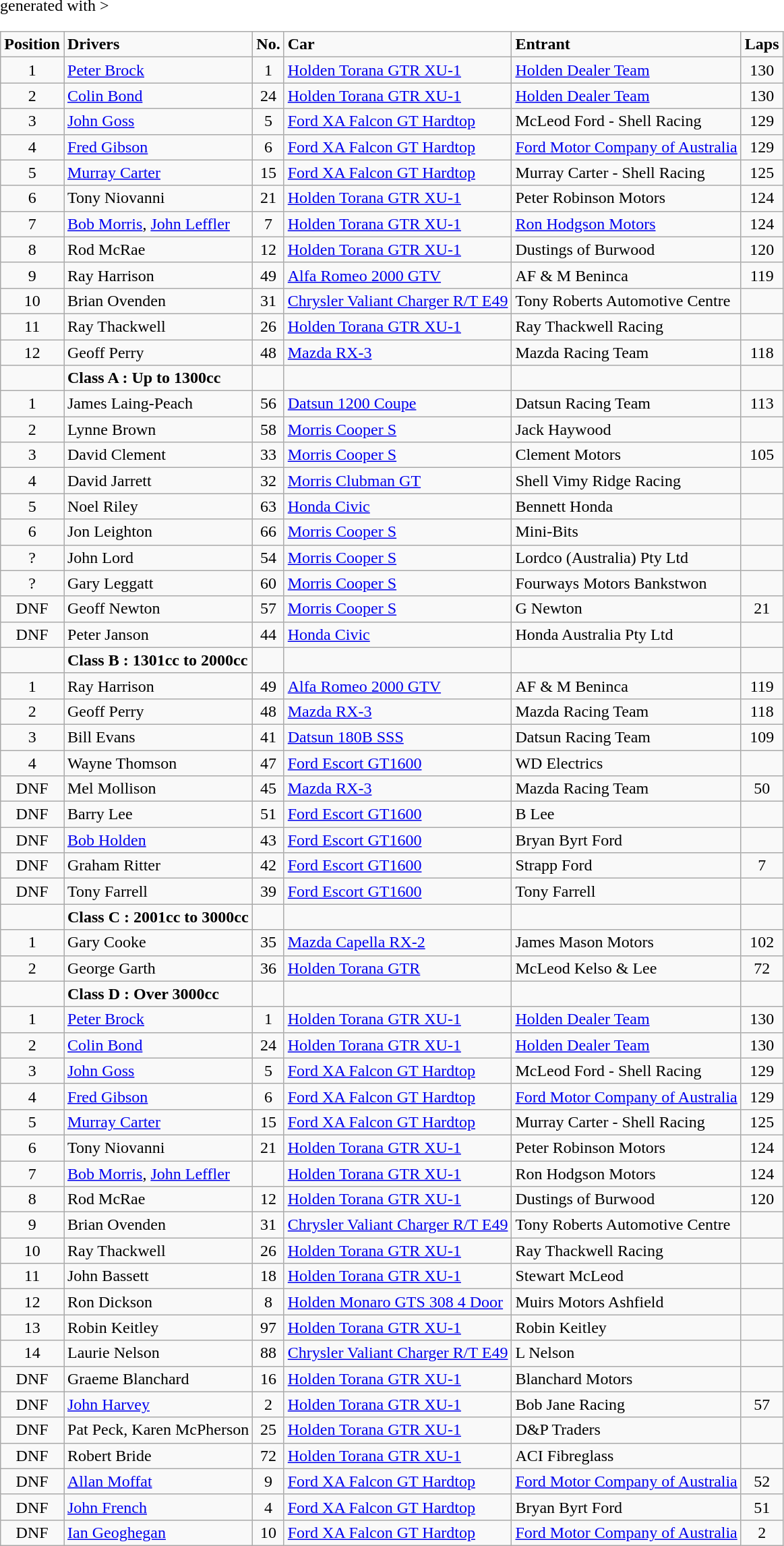<table class="wikitable" <hiddentext>generated with >
<tr style="font-weight:bold">
<td width="43.5" Height="12.75" align="center">Position</td>
<td>Drivers</td>
<td align="center">No.</td>
<td>Car</td>
<td>Entrant</td>
<td align="center">Laps</td>
</tr>
<tr>
<td Height="12.75" align="center">1</td>
<td><a href='#'>Peter Brock</a></td>
<td align="center">1</td>
<td><a href='#'>Holden Torana GTR XU-1</a></td>
<td><a href='#'>Holden Dealer Team</a></td>
<td align="center">130</td>
</tr>
<tr>
<td Height="12.75" align="center">2</td>
<td><a href='#'>Colin Bond</a></td>
<td align="center">24</td>
<td><a href='#'>Holden Torana GTR XU-1</a></td>
<td><a href='#'>Holden Dealer Team</a></td>
<td align="center">130</td>
</tr>
<tr>
<td Height="12.75" align="center">3</td>
<td><a href='#'>John Goss</a></td>
<td align="center">5</td>
<td><a href='#'>Ford XA Falcon GT Hardtop</a></td>
<td>McLeod Ford - Shell Racing</td>
<td align="center">129</td>
</tr>
<tr>
<td Height="12.75" align="center">4</td>
<td><a href='#'>Fred Gibson</a></td>
<td align="center">6</td>
<td><a href='#'>Ford XA Falcon GT Hardtop</a></td>
<td><a href='#'>Ford Motor Company of Australia</a></td>
<td align="center">129</td>
</tr>
<tr>
<td Height="12.75" align="center">5</td>
<td><a href='#'>Murray Carter</a></td>
<td align="center">15</td>
<td><a href='#'>Ford XA Falcon GT Hardtop</a></td>
<td>Murray Carter - Shell Racing</td>
<td align="center">125</td>
</tr>
<tr>
<td Height="12.75" align="center">6</td>
<td>Tony Niovanni</td>
<td align="center">21</td>
<td><a href='#'>Holden Torana GTR XU-1</a></td>
<td>Peter Robinson Motors</td>
<td align="center">124</td>
</tr>
<tr>
<td Height="12.75" align="center">7</td>
<td><a href='#'>Bob Morris</a>, <a href='#'>John Leffler</a></td>
<td align="center">7</td>
<td><a href='#'>Holden Torana GTR XU-1</a></td>
<td><a href='#'>Ron Hodgson Motors</a></td>
<td align="center">124</td>
</tr>
<tr>
<td Height="12.75" align="center">8</td>
<td>Rod McRae</td>
<td align="center">12</td>
<td><a href='#'>Holden Torana GTR XU-1</a></td>
<td>Dustings of Burwood</td>
<td align="center">120</td>
</tr>
<tr>
<td Height="12.75" align="center">9</td>
<td>Ray Harrison</td>
<td align="center">49</td>
<td><a href='#'>Alfa Romeo 2000 GTV</a></td>
<td>AF & M Beninca</td>
<td align="center">119</td>
</tr>
<tr>
<td Height="12.75" align="center">10</td>
<td>Brian Ovenden</td>
<td align="center">31</td>
<td><a href='#'>Chrysler Valiant Charger R/T E49</a></td>
<td>Tony Roberts Automotive Centre</td>
<td align="center"></td>
</tr>
<tr>
<td Height="12.75" align="center">11</td>
<td>Ray Thackwell</td>
<td align="center">26</td>
<td><a href='#'>Holden Torana GTR XU-1</a></td>
<td>Ray Thackwell Racing</td>
<td align="center"></td>
</tr>
<tr>
<td Height="12.75" align="center">12</td>
<td>Geoff Perry</td>
<td align="center">48</td>
<td><a href='#'>Mazda RX-3</a></td>
<td>Mazda Racing Team</td>
<td align="center">118</td>
</tr>
<tr>
<td Height="12.75" align="center"></td>
<td style="font-weight:bold">Class A : Up to 1300cc</td>
<td align="center"></td>
<td></td>
<td></td>
<td align="center"></td>
</tr>
<tr>
<td Height="12.75" align="center">1</td>
<td>James Laing-Peach</td>
<td align="center">56</td>
<td><a href='#'>Datsun 1200 Coupe</a></td>
<td>Datsun Racing Team</td>
<td align="center">113</td>
</tr>
<tr>
<td Height="12.75" align="center">2</td>
<td>Lynne Brown</td>
<td align="center">58</td>
<td><a href='#'>Morris Cooper S</a></td>
<td>Jack Haywood</td>
<td align="center"></td>
</tr>
<tr>
<td Height="12.75" align="center">3</td>
<td>David Clement</td>
<td align="center">33</td>
<td><a href='#'>Morris Cooper S</a></td>
<td>Clement Motors</td>
<td align="center">105</td>
</tr>
<tr>
<td Height="12.75" align="center">4</td>
<td>David Jarrett</td>
<td align="center">32</td>
<td><a href='#'>Morris Clubman GT</a></td>
<td>Shell Vimy Ridge Racing</td>
<td align="center"></td>
</tr>
<tr>
<td Height="12.75" align="center">5</td>
<td>Noel Riley</td>
<td align="center">63</td>
<td><a href='#'>Honda Civic</a></td>
<td>Bennett Honda</td>
<td align="center"></td>
</tr>
<tr>
<td Height="12.75" align="center">6</td>
<td>Jon Leighton</td>
<td align="center">66</td>
<td><a href='#'>Morris Cooper S</a></td>
<td>Mini-Bits</td>
<td align="center"></td>
</tr>
<tr>
<td Height="12.75" align="center">?</td>
<td>John Lord</td>
<td align="center">54</td>
<td><a href='#'>Morris Cooper S</a></td>
<td>Lordco (Australia) Pty Ltd</td>
<td align="center"></td>
</tr>
<tr>
<td Height="12.75" align="center">?</td>
<td>Gary Leggatt</td>
<td align="center">60</td>
<td><a href='#'>Morris Cooper S</a></td>
<td>Fourways Motors Bankstwon</td>
<td align="center"></td>
</tr>
<tr>
<td Height="12.75" align="center">DNF</td>
<td>Geoff Newton</td>
<td align="center">57</td>
<td><a href='#'>Morris Cooper S</a></td>
<td>G Newton</td>
<td align="center">21</td>
</tr>
<tr>
<td Height="12.75" align="center">DNF</td>
<td>Peter Janson</td>
<td align="center">44</td>
<td><a href='#'>Honda Civic</a></td>
<td>Honda Australia Pty Ltd</td>
<td align="center"></td>
</tr>
<tr>
<td Height="12.75" align="center"></td>
<td style="font-weight:bold">Class B : 1301cc to 2000cc</td>
<td align="center"></td>
<td></td>
<td></td>
<td align="center"></td>
</tr>
<tr>
<td Height="12.75" align="center">1</td>
<td>Ray Harrison</td>
<td align="center">49</td>
<td><a href='#'>Alfa Romeo 2000 GTV</a></td>
<td>AF & M Beninca</td>
<td align="center">119</td>
</tr>
<tr>
<td Height="12.75" align="center">2</td>
<td>Geoff Perry</td>
<td align="center">48</td>
<td><a href='#'>Mazda RX-3</a></td>
<td>Mazda Racing Team</td>
<td align="center">118</td>
</tr>
<tr>
<td Height="12.75" align="center">3</td>
<td>Bill Evans</td>
<td align="center">41</td>
<td><a href='#'>Datsun 180B SSS</a></td>
<td>Datsun Racing Team</td>
<td align="center">109</td>
</tr>
<tr>
<td Height="12.75" align="center">4</td>
<td>Wayne Thomson</td>
<td align="center">47</td>
<td><a href='#'>Ford Escort GT1600</a></td>
<td>WD Electrics</td>
<td align="center"></td>
</tr>
<tr>
<td Height="12.75" align="center">DNF</td>
<td>Mel Mollison</td>
<td align="center">45</td>
<td><a href='#'>Mazda RX-3</a></td>
<td>Mazda Racing Team</td>
<td align="center">50</td>
</tr>
<tr>
<td Height="12.75" align="center">DNF</td>
<td>Barry Lee</td>
<td align="center">51</td>
<td><a href='#'>Ford Escort GT1600</a></td>
<td>B Lee</td>
<td align="center"></td>
</tr>
<tr>
<td Height="12.75" align="center">DNF</td>
<td><a href='#'>Bob Holden</a></td>
<td align="center">43</td>
<td><a href='#'>Ford Escort GT1600</a></td>
<td>Bryan Byrt Ford</td>
<td align="center"></td>
</tr>
<tr>
<td Height="12.75" align="center">DNF</td>
<td>Graham Ritter</td>
<td align="center">42</td>
<td><a href='#'>Ford Escort GT1600</a></td>
<td>Strapp Ford</td>
<td align="center">7</td>
</tr>
<tr>
<td Height="12.75" align="center">DNF</td>
<td>Tony Farrell</td>
<td align="center">39</td>
<td><a href='#'>Ford Escort GT1600</a></td>
<td>Tony Farrell</td>
<td align="center"></td>
</tr>
<tr>
<td Height="12.75" align="center"></td>
<td style="font-weight:bold">Class C : 2001cc to 3000cc</td>
<td align="center"></td>
<td></td>
<td></td>
<td align="center"></td>
</tr>
<tr>
<td Height="12.75" align="center">1</td>
<td>Gary Cooke</td>
<td align="center">35</td>
<td><a href='#'>Mazda Capella RX-2</a></td>
<td>James Mason Motors</td>
<td align="center">102</td>
</tr>
<tr>
<td Height="12.75" align="center">2</td>
<td>George Garth</td>
<td align="center">36</td>
<td><a href='#'>Holden Torana GTR</a></td>
<td>McLeod Kelso & Lee</td>
<td align="center">72</td>
</tr>
<tr>
<td Height="12.75" align="center"></td>
<td style="font-weight:bold">Class D : Over 3000cc</td>
<td align="center"></td>
<td></td>
<td></td>
<td align="center"></td>
</tr>
<tr>
<td Height="12.75" align="center">1</td>
<td><a href='#'>Peter Brock</a></td>
<td align="center">1</td>
<td><a href='#'>Holden Torana GTR XU-1</a></td>
<td><a href='#'>Holden Dealer Team</a></td>
<td align="center">130</td>
</tr>
<tr>
<td Height="12.75" align="center">2</td>
<td><a href='#'>Colin Bond</a></td>
<td align="center">24</td>
<td><a href='#'>Holden Torana GTR XU-1</a></td>
<td><a href='#'>Holden Dealer Team</a></td>
<td align="center">130</td>
</tr>
<tr>
<td Height="12.75" align="center">3</td>
<td><a href='#'>John Goss</a></td>
<td align="center">5</td>
<td><a href='#'>Ford XA Falcon GT Hardtop</a></td>
<td>McLeod Ford - Shell Racing</td>
<td align="center">129</td>
</tr>
<tr>
<td Height="12.75" align="center">4</td>
<td><a href='#'>Fred Gibson</a></td>
<td align="center">6</td>
<td><a href='#'>Ford XA Falcon GT Hardtop</a></td>
<td><a href='#'>Ford Motor Company of Australia</a></td>
<td align="center">129</td>
</tr>
<tr>
<td Height="12.75" align="center">5</td>
<td><a href='#'>Murray Carter</a></td>
<td align="center">15</td>
<td><a href='#'>Ford XA Falcon GT Hardtop</a></td>
<td>Murray Carter - Shell Racing</td>
<td align="center">125</td>
</tr>
<tr>
<td Height="12.75" align="center">6</td>
<td>Tony Niovanni</td>
<td align="center">21</td>
<td><a href='#'>Holden Torana GTR XU-1</a></td>
<td>Peter Robinson Motors</td>
<td align="center">124</td>
</tr>
<tr>
<td Height="12.75" align="center">7</td>
<td><a href='#'>Bob Morris</a>, <a href='#'>John Leffler</a></td>
<td align="center"></td>
<td><a href='#'>Holden Torana GTR XU-1</a></td>
<td>Ron Hodgson Motors</td>
<td align="center">124</td>
</tr>
<tr>
<td Height="12.75" align="center">8</td>
<td>Rod McRae</td>
<td align="center">12</td>
<td><a href='#'>Holden Torana GTR XU-1</a></td>
<td>Dustings of Burwood</td>
<td align="center">120</td>
</tr>
<tr>
<td Height="12.75" align="center">9</td>
<td>Brian Ovenden</td>
<td align="center">31</td>
<td><a href='#'>Chrysler Valiant Charger R/T E49</a></td>
<td>Tony Roberts Automotive Centre</td>
<td align="center"></td>
</tr>
<tr>
<td Height="12.75" align="center">10</td>
<td>Ray Thackwell</td>
<td align="center">26</td>
<td><a href='#'>Holden Torana GTR XU-1</a></td>
<td>Ray Thackwell Racing</td>
<td align="center"></td>
</tr>
<tr>
<td Height="12.75" align="center">11</td>
<td>John Bassett</td>
<td align="center">18</td>
<td><a href='#'>Holden Torana GTR XU-1</a></td>
<td>Stewart McLeod</td>
<td align="center"></td>
</tr>
<tr>
<td Height="12.75" align="center">12</td>
<td>Ron Dickson</td>
<td align="center">8</td>
<td><a href='#'>Holden Monaro GTS 308 4 Door</a></td>
<td>Muirs Motors Ashfield</td>
<td align="center"></td>
</tr>
<tr>
<td Height="12.75" align="center">13</td>
<td>Robin Keitley</td>
<td align="center">97</td>
<td><a href='#'>Holden Torana GTR XU-1</a></td>
<td>Robin Keitley</td>
<td align="center"></td>
</tr>
<tr>
<td Height="12.75" align="center">14</td>
<td>Laurie Nelson</td>
<td align="center">88</td>
<td><a href='#'>Chrysler Valiant Charger R/T E49</a></td>
<td>L Nelson</td>
<td align="center"></td>
</tr>
<tr>
<td Height="12.75" align="center">DNF</td>
<td>Graeme Blanchard</td>
<td align="center">16</td>
<td><a href='#'>Holden Torana GTR XU-1</a></td>
<td>Blanchard Motors</td>
<td align="center"></td>
</tr>
<tr>
<td Height="12.75" align="center">DNF</td>
<td><a href='#'>John Harvey</a></td>
<td align="center">2</td>
<td><a href='#'>Holden Torana GTR XU-1</a></td>
<td>Bob Jane Racing</td>
<td align="center">57</td>
</tr>
<tr>
<td Height="12.75" align="center">DNF</td>
<td>Pat Peck, Karen McPherson</td>
<td align="center">25</td>
<td><a href='#'>Holden Torana GTR XU-1</a></td>
<td>D&P Traders</td>
<td align="center"></td>
</tr>
<tr>
<td Height="12.75" align="center">DNF</td>
<td>Robert Bride</td>
<td align="center">72</td>
<td><a href='#'>Holden Torana GTR XU-1</a></td>
<td>ACI Fibreglass</td>
<td align="center"></td>
</tr>
<tr>
<td Height="12.75" align="center">DNF</td>
<td><a href='#'>Allan Moffat</a></td>
<td align="center">9</td>
<td><a href='#'>Ford XA Falcon GT Hardtop</a></td>
<td><a href='#'>Ford Motor Company of Australia</a></td>
<td align="center">52</td>
</tr>
<tr>
<td Height="12.75" align="center">DNF</td>
<td><a href='#'>John French</a></td>
<td align="center">4</td>
<td><a href='#'>Ford XA Falcon GT Hardtop</a></td>
<td>Bryan Byrt Ford</td>
<td align="center">51</td>
</tr>
<tr>
<td Height="12.75" align="center">DNF</td>
<td><a href='#'>Ian Geoghegan</a></td>
<td align="center">10</td>
<td><a href='#'>Ford XA Falcon GT Hardtop</a></td>
<td><a href='#'>Ford Motor Company of Australia</a></td>
<td align="center">2</td>
</tr>
</table>
